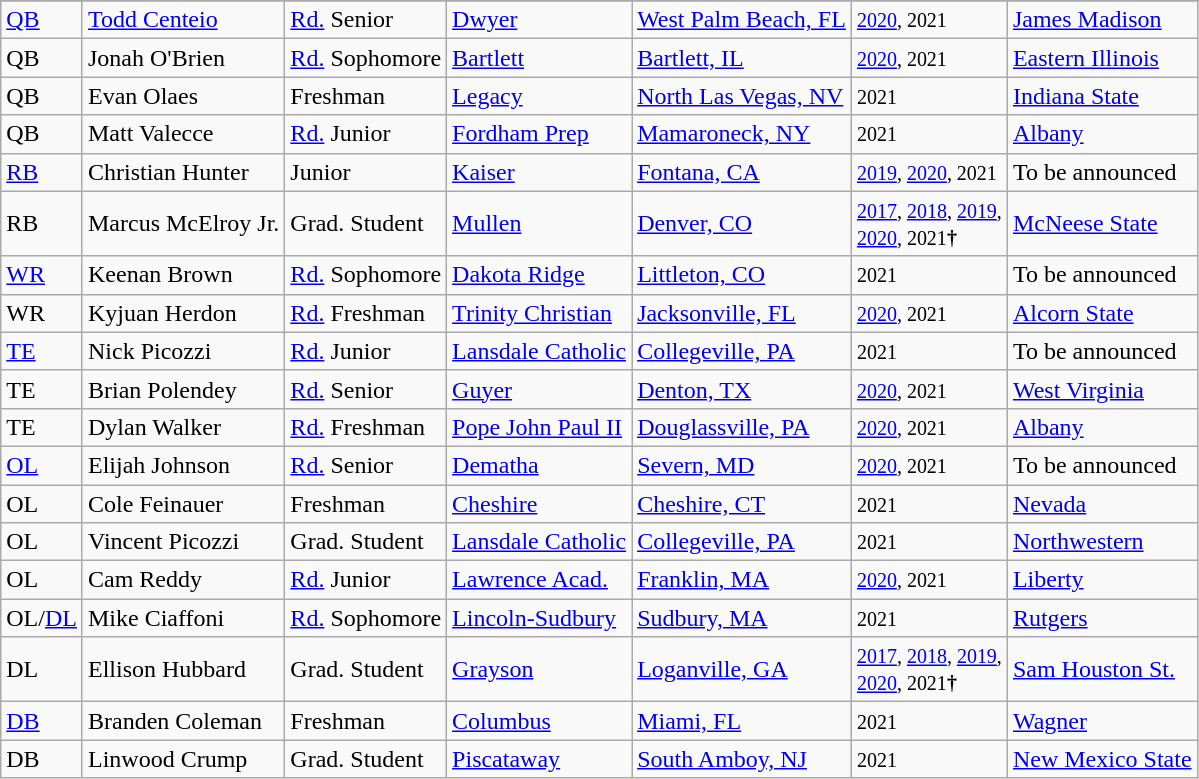<table class="wikitable">
<tr>
</tr>
<tr>
<td><a href='#'>QB</a></td>
<td><a href='#'>Todd Centeio</a></td>
<td><a href='#'>Rd.</a> Senior</td>
<td><a href='#'>Dwyer</a></td>
<td><a href='#'>West Palm Beach, FL</a></td>
<td><small><a href='#'>2020</a>, 2021</small></td>
<td><a href='#'>James Madison</a></td>
</tr>
<tr>
<td>QB</td>
<td>Jonah O'Brien</td>
<td><a href='#'>Rd.</a> Sophomore</td>
<td><a href='#'>Bartlett</a></td>
<td><a href='#'>Bartlett, IL</a></td>
<td><small><a href='#'>2020</a>, 2021</small></td>
<td><a href='#'>Eastern Illinois</a></td>
</tr>
<tr>
<td>QB</td>
<td>Evan Olaes</td>
<td>Freshman</td>
<td><a href='#'>Legacy</a></td>
<td><a href='#'>North Las Vegas, NV</a></td>
<td><small>2021</small></td>
<td><a href='#'>Indiana State</a></td>
</tr>
<tr>
<td>QB</td>
<td>Matt Valecce</td>
<td><a href='#'>Rd.</a> Junior</td>
<td><a href='#'>Fordham Prep</a></td>
<td><a href='#'>Mamaroneck, NY</a></td>
<td><small>2021</small></td>
<td><a href='#'>Albany</a></td>
</tr>
<tr>
<td><a href='#'>RB</a></td>
<td>Christian Hunter</td>
<td>Junior</td>
<td><a href='#'>Kaiser</a></td>
<td><a href='#'>Fontana, CA</a></td>
<td><small><a href='#'>2019</a>, <a href='#'>2020</a>, 2021</small></td>
<td>To be announced</td>
</tr>
<tr>
<td>RB</td>
<td>Marcus McElroy Jr.</td>
<td>Grad. Student</td>
<td><a href='#'>Mullen</a></td>
<td><a href='#'>Denver, CO</a></td>
<td><small><a href='#'>2017</a>, <a href='#'>2018</a>, <a href='#'>2019</a>,<br><a href='#'>2020</a>, 2021<strong>†</strong></small></td>
<td><a href='#'>McNeese State</a></td>
</tr>
<tr>
<td><a href='#'>WR</a></td>
<td>Keenan Brown</td>
<td><a href='#'>Rd.</a> Sophomore</td>
<td><a href='#'>Dakota Ridge</a></td>
<td><a href='#'>Littleton, CO</a></td>
<td><small>2021</small></td>
<td>To be announced</td>
</tr>
<tr>
<td>WR</td>
<td>Kyjuan Herdon</td>
<td><a href='#'>Rd.</a> Freshman</td>
<td><a href='#'>Trinity Christian</a></td>
<td><a href='#'>Jacksonville, FL</a></td>
<td><small><a href='#'>2020</a>, 2021</small></td>
<td><a href='#'>Alcorn State</a></td>
</tr>
<tr>
<td><a href='#'>TE</a></td>
<td>Nick Picozzi</td>
<td><a href='#'>Rd.</a> Junior</td>
<td><a href='#'>Lansdale Catholic</a></td>
<td><a href='#'>Collegeville, PA</a></td>
<td><small>2021</small></td>
<td>To be announced</td>
</tr>
<tr>
<td>TE</td>
<td>Brian Polendey</td>
<td><a href='#'>Rd.</a> Senior</td>
<td><a href='#'>Guyer</a></td>
<td><a href='#'>Denton, TX</a></td>
<td><small><a href='#'>2020</a>, 2021</small></td>
<td><a href='#'>West Virginia</a></td>
</tr>
<tr>
<td>TE</td>
<td>Dylan Walker</td>
<td><a href='#'>Rd.</a> Freshman</td>
<td><a href='#'>Pope John Paul II</a></td>
<td><a href='#'>Douglassville, PA</a></td>
<td><small><a href='#'>2020</a>, 2021</small></td>
<td><a href='#'>Albany</a></td>
</tr>
<tr>
<td><a href='#'>OL</a></td>
<td>Elijah Johnson</td>
<td><a href='#'>Rd.</a> Senior</td>
<td><a href='#'>Dematha</a></td>
<td><a href='#'>Severn, MD</a></td>
<td><small><a href='#'>2020</a>, 2021</small></td>
<td>To be announced</td>
</tr>
<tr>
<td>OL</td>
<td>Cole Feinauer</td>
<td>Freshman</td>
<td><a href='#'>Cheshire</a></td>
<td><a href='#'>Cheshire, CT</a></td>
<td><small>2021</small></td>
<td><a href='#'>Nevada</a></td>
</tr>
<tr>
<td>OL</td>
<td>Vincent Picozzi</td>
<td>Grad. Student</td>
<td><a href='#'>Lansdale Catholic</a></td>
<td><a href='#'>Collegeville, PA</a></td>
<td><small>2021</small></td>
<td><a href='#'>Northwestern</a></td>
</tr>
<tr>
<td>OL</td>
<td>Cam Reddy</td>
<td><a href='#'>Rd.</a> Junior</td>
<td><a href='#'>Lawrence Acad.</a></td>
<td><a href='#'>Franklin, MA</a></td>
<td><small><a href='#'>2020</a>, 2021</small></td>
<td><a href='#'>Liberty</a></td>
</tr>
<tr>
<td>OL/<a href='#'>DL</a></td>
<td>Mike Ciaffoni</td>
<td><a href='#'>Rd.</a> Sophomore</td>
<td><a href='#'>Lincoln-Sudbury</a></td>
<td><a href='#'>Sudbury, MA</a></td>
<td><small>2021</small></td>
<td><a href='#'>Rutgers</a></td>
</tr>
<tr>
<td>DL</td>
<td>Ellison Hubbard</td>
<td>Grad. Student</td>
<td><a href='#'>Grayson</a></td>
<td><a href='#'>Loganville, GA</a></td>
<td><small><a href='#'>2017</a>, <a href='#'>2018</a>, <a href='#'>2019</a>,<br><a href='#'>2020</a>, 2021<strong>†</strong></small></td>
<td><a href='#'>Sam Houston St.</a></td>
</tr>
<tr>
<td><a href='#'>DB</a></td>
<td>Branden Coleman</td>
<td>Freshman</td>
<td><a href='#'>Columbus</a></td>
<td><a href='#'>Miami, FL</a></td>
<td><small>2021</small></td>
<td><a href='#'>Wagner</a></td>
</tr>
<tr>
<td>DB</td>
<td>Linwood Crump</td>
<td>Grad. Student</td>
<td><a href='#'>Piscataway</a></td>
<td><a href='#'>South Amboy, NJ</a></td>
<td><small>2021</small></td>
<td><a href='#'>New Mexico State</a></td>
</tr>
</table>
